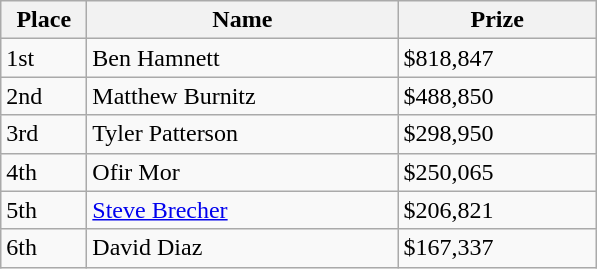<table class="wikitable">
<tr>
<th style="width:50px;">Place</th>
<th style="width:200px;">Name</th>
<th style="width:125px;">Prize</th>
</tr>
<tr>
<td>1st</td>
<td> Ben Hamnett</td>
<td>$818,847</td>
</tr>
<tr>
<td>2nd</td>
<td> Matthew Burnitz</td>
<td>$488,850</td>
</tr>
<tr>
<td>3rd</td>
<td> Tyler Patterson</td>
<td>$298,950</td>
</tr>
<tr>
<td>4th</td>
<td> Ofir Mor</td>
<td>$250,065</td>
</tr>
<tr>
<td>5th</td>
<td> <a href='#'>Steve Brecher</a></td>
<td>$206,821</td>
</tr>
<tr>
<td>6th</td>
<td> David Diaz</td>
<td>$167,337</td>
</tr>
</table>
